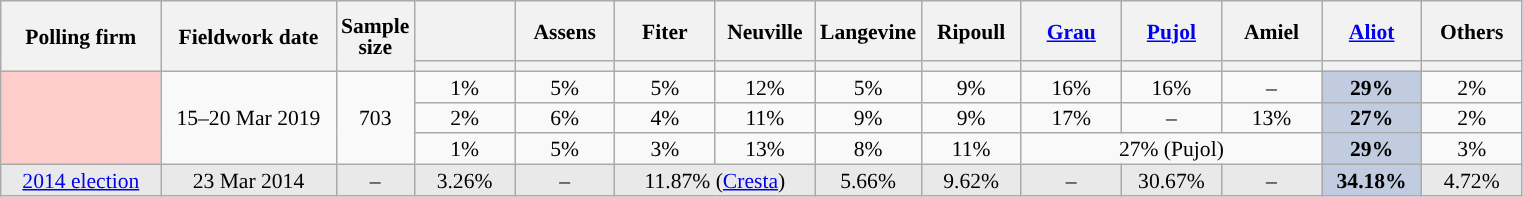<table class="wikitable sortable" style="text-align:center;font-size:90%;line-height:14px;">
<tr style="height:40px;">
<th style="width:100px;" rowspan="2">Polling firm</th>
<th style="width:110px;" rowspan="2">Fieldwork date</th>
<th style="width:35px;" rowspan="2">Sample<br>size</th>
<th class="unsortable" style="width:60px;"></th>
<th class="unsortable" style="width:60px;">Assens<br></th>
<th class="unsortable" style="width:60px;">Fiter<br></th>
<th class="unsortable" style="width:60px;">Neuville<br></th>
<th class="unsortable" style="width:60px;">Langevine<br></th>
<th class="unsortable" style="width:60px;">Ripoull<br></th>
<th class="unsortable" style="width:60px;"><a href='#'>Grau</a><br></th>
<th class="unsortable" style="width:60px;"><a href='#'>Pujol</a><br></th>
<th class="unsortable" style="width:60px;">Amiel<br></th>
<th class="unsortable" style="width:60px;"><a href='#'>Aliot</a><br></th>
<th class="unsortable" style="width:60px;">Others</th>
</tr>
<tr>
<th style="background:"></th>
<th style="background:"></th>
<th style="background:"></th>
<th style="background:"></th>
<th style="background:"></th>
<th style="background:"></th>
<th style="background:"></th>
<th style="background:"></th>
<th style="background:"></th>
<th style="background:"></th>
<th style="background:"></th>
</tr>
<tr>
<td rowspan="3" style="background:#FFCCCC;"></td>
<td rowspan="3" data-sort-value="2019-03-20">15–20 Mar 2019</td>
<td rowspan="3">703</td>
<td>1%</td>
<td>5%</td>
<td>5%</td>
<td>12%</td>
<td>5%</td>
<td>9%</td>
<td>16%</td>
<td>16%</td>
<td>–</td>
<td style="background:#C1CCE1;"><strong>29%</strong></td>
<td>2%</td>
</tr>
<tr>
<td>2%</td>
<td>6%</td>
<td>4%</td>
<td>11%</td>
<td>9%</td>
<td>9%</td>
<td>17%</td>
<td>–</td>
<td>13%</td>
<td style="background:#C1CCE1;"><strong>27%</strong></td>
<td>2%</td>
</tr>
<tr>
<td>1%</td>
<td>5%</td>
<td>3%</td>
<td>13%</td>
<td>8%</td>
<td>11%</td>
<td colspan="3">27% (Pujol)</td>
<td style="background:#C1CCE1;"><strong>29%</strong></td>
<td>3%</td>
</tr>
<tr style="background:#E9E9E9;">
<td><a href='#'>2014 election</a></td>
<td data-sort-value="2014-03-23">23 Mar 2014</td>
<td>–</td>
<td>3.26%</td>
<td>–</td>
<td colspan="2">11.87% (<a href='#'>Cresta</a>)</td>
<td>5.66%</td>
<td>9.62%</td>
<td>–</td>
<td>30.67%</td>
<td>–</td>
<td style="background:#C1CCE1;"><strong>34.18%</strong></td>
<td>4.72%</td>
</tr>
</table>
